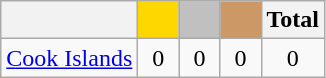<table class="wikitable">
<tr>
<th></th>
<th style="background-color:gold">        </th>
<th style="background-color:silver">      </th>
<th style="background-color:#CC9966">      </th>
<th>Total</th>
</tr>
<tr align="center">
<td> <a href='#'>Cook Islands</a></td>
<td>0</td>
<td>0</td>
<td>0</td>
<td>0</td>
</tr>
</table>
